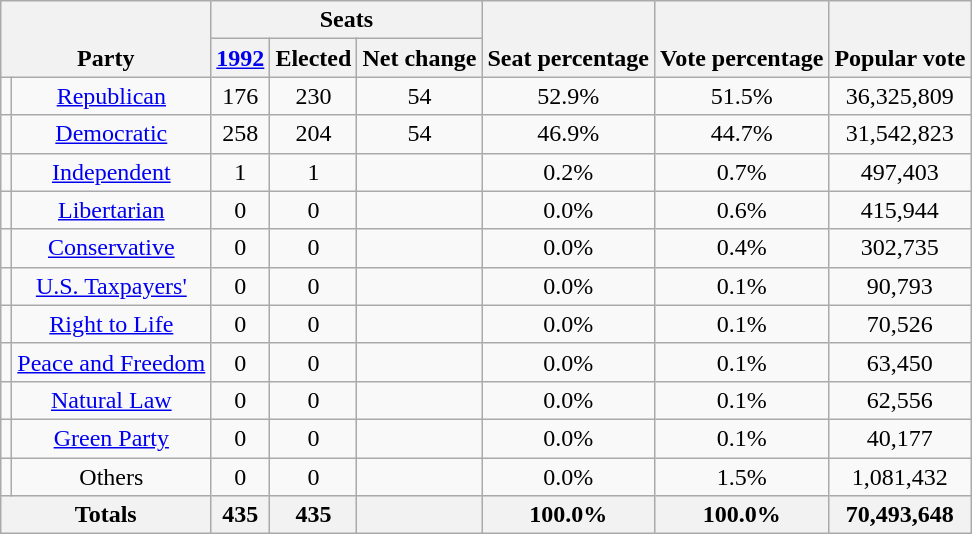<table class=wikitable style="text-align:center">
<tr valign=bottom>
<th rowspan=2 colspan=2>Party</th>
<th colspan=3>Seats</th>
<th rowspan=2>Seat percentage</th>
<th rowspan=2>Vote percentage</th>
<th rowspan=2>Popular vote</th>
</tr>
<tr>
<th><a href='#'>1992</a></th>
<th>Elected</th>
<th>Net change</th>
</tr>
<tr>
<td></td>
<td><a href='#'>Republican</a></td>
<td>176</td>
<td>230</td>
<td> 54</td>
<td>52.9%</td>
<td>51.5%</td>
<td>36,325,809</td>
</tr>
<tr>
<td></td>
<td><a href='#'>Democratic</a></td>
<td>258</td>
<td>204</td>
<td> 54</td>
<td>46.9%</td>
<td>44.7%</td>
<td>31,542,823</td>
</tr>
<tr>
<td></td>
<td><a href='#'>Independent</a></td>
<td>1</td>
<td>1</td>
<td></td>
<td>0.2%</td>
<td>0.7%</td>
<td>497,403</td>
</tr>
<tr>
<td></td>
<td><a href='#'>Libertarian</a></td>
<td>0</td>
<td>0</td>
<td></td>
<td>0.0%</td>
<td>0.6%</td>
<td>415,944</td>
</tr>
<tr>
<td></td>
<td><a href='#'>Conservative</a></td>
<td>0</td>
<td>0</td>
<td></td>
<td>0.0%</td>
<td>0.4%</td>
<td>302,735</td>
</tr>
<tr>
<td></td>
<td><a href='#'>U.S. Taxpayers'</a></td>
<td>0</td>
<td>0</td>
<td></td>
<td>0.0%</td>
<td>0.1%</td>
<td>90,793</td>
</tr>
<tr>
<td></td>
<td><a href='#'>Right to Life</a></td>
<td>0</td>
<td>0</td>
<td></td>
<td>0.0%</td>
<td>0.1%</td>
<td>70,526</td>
</tr>
<tr>
<td></td>
<td><a href='#'>Peace and Freedom</a></td>
<td>0</td>
<td>0</td>
<td></td>
<td>0.0%</td>
<td>0.1%</td>
<td>63,450</td>
</tr>
<tr>
<td></td>
<td><a href='#'>Natural Law</a></td>
<td>0</td>
<td>0</td>
<td></td>
<td>0.0%</td>
<td>0.1%</td>
<td>62,556</td>
</tr>
<tr>
<td></td>
<td><a href='#'>Green Party</a></td>
<td>0</td>
<td>0</td>
<td></td>
<td>0.0%</td>
<td>0.1%</td>
<td>40,177</td>
</tr>
<tr>
<td></td>
<td>Others</td>
<td>0</td>
<td>0</td>
<td></td>
<td>0.0%</td>
<td>1.5%</td>
<td>1,081,432</td>
</tr>
<tr>
<th colspan=2>Totals</th>
<th>435</th>
<th>435</th>
<th></th>
<th>100.0%</th>
<th>100.0%</th>
<th>70,493,648</th>
</tr>
</table>
